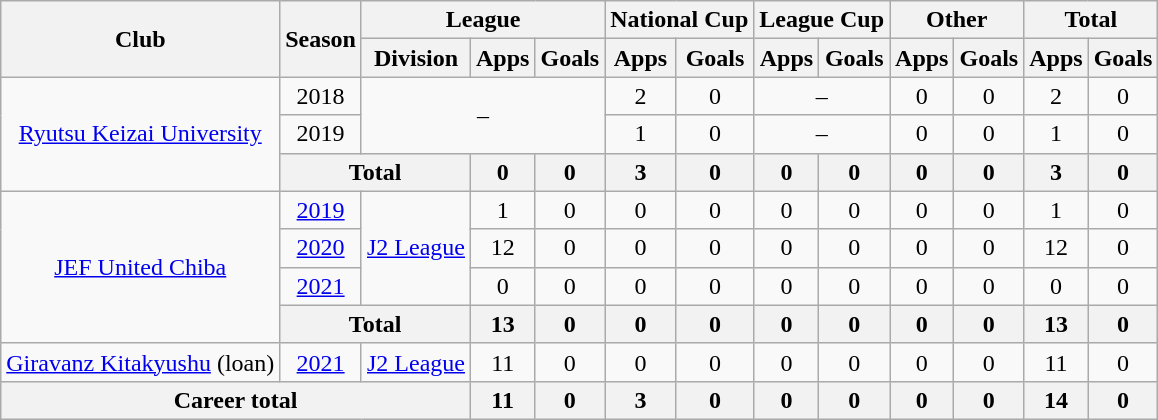<table class="wikitable" style="text-align: center">
<tr>
<th rowspan="2">Club</th>
<th rowspan="2">Season</th>
<th colspan="3">League</th>
<th colspan="2">National Cup</th>
<th colspan="2">League Cup</th>
<th colspan="2">Other</th>
<th colspan="2">Total</th>
</tr>
<tr>
<th>Division</th>
<th>Apps</th>
<th>Goals</th>
<th>Apps</th>
<th>Goals</th>
<th>Apps</th>
<th>Goals</th>
<th>Apps</th>
<th>Goals</th>
<th>Apps</th>
<th>Goals</th>
</tr>
<tr>
<td rowspan="3"><a href='#'>Ryutsu Keizai University</a></td>
<td>2018</td>
<td colspan="3" rowspan="2">–</td>
<td>2</td>
<td>0</td>
<td colspan="2">–</td>
<td>0</td>
<td>0</td>
<td>2</td>
<td>0</td>
</tr>
<tr>
<td>2019</td>
<td>1</td>
<td>0</td>
<td colspan="2">–</td>
<td>0</td>
<td>0</td>
<td>1</td>
<td>0</td>
</tr>
<tr>
<th colspan=2>Total</th>
<th>0</th>
<th>0</th>
<th>3</th>
<th>0</th>
<th>0</th>
<th>0</th>
<th>0</th>
<th>0</th>
<th>3</th>
<th>0</th>
</tr>
<tr>
<td rowspan="4"><a href='#'>JEF United Chiba</a></td>
<td><a href='#'>2019</a></td>
<td rowspan="3"><a href='#'>J2 League</a></td>
<td>1</td>
<td>0</td>
<td>0</td>
<td>0</td>
<td>0</td>
<td>0</td>
<td>0</td>
<td>0</td>
<td>1</td>
<td>0</td>
</tr>
<tr>
<td><a href='#'>2020</a></td>
<td>12</td>
<td>0</td>
<td>0</td>
<td>0</td>
<td>0</td>
<td>0</td>
<td>0</td>
<td>0</td>
<td>12</td>
<td>0</td>
</tr>
<tr>
<td><a href='#'>2021</a></td>
<td>0</td>
<td>0</td>
<td>0</td>
<td>0</td>
<td>0</td>
<td>0</td>
<td>0</td>
<td>0</td>
<td>0</td>
<td>0</td>
</tr>
<tr>
<th colspan=2>Total</th>
<th>13</th>
<th>0</th>
<th>0</th>
<th>0</th>
<th>0</th>
<th>0</th>
<th>0</th>
<th>0</th>
<th>13</th>
<th>0</th>
</tr>
<tr>
<td><a href='#'>Giravanz Kitakyushu</a> (loan)</td>
<td><a href='#'>2021</a></td>
<td><a href='#'>J2 League</a></td>
<td>11</td>
<td>0</td>
<td>0</td>
<td>0</td>
<td>0</td>
<td>0</td>
<td>0</td>
<td>0</td>
<td>11</td>
<td>0</td>
</tr>
<tr>
<th colspan=3>Career total</th>
<th>11</th>
<th>0</th>
<th>3</th>
<th>0</th>
<th>0</th>
<th>0</th>
<th>0</th>
<th>0</th>
<th>14</th>
<th>0</th>
</tr>
</table>
